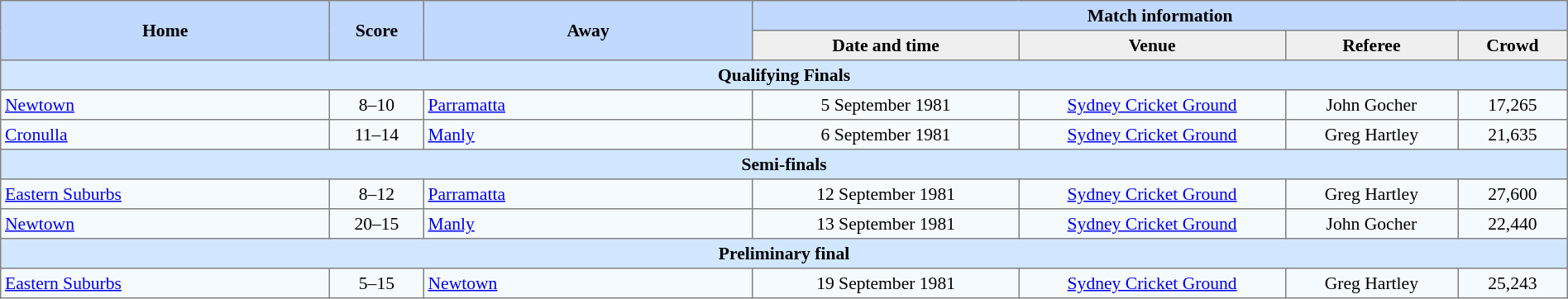<table border=1 style="border-collapse:collapse; font-size:90%; text-align:center;" cellpadding=3 cellspacing=0 width=100%>
<tr bgcolor=#C1D8FF>
<th rowspan=2 width=21%>Home</th>
<th rowspan=2 width=6%>Score</th>
<th rowspan=2 width=21%>Away</th>
<th colspan=6>Match information</th>
</tr>
<tr bgcolor=#EFEFEF>
<th width=17%>Date and time</th>
<th width=17%>Venue</th>
<th width=11%>Referee</th>
<th width=7%>Crowd</th>
</tr>
<tr bgcolor="#D0E7FF">
<td colspan=7><strong>Qualifying Finals</strong></td>
</tr>
<tr bgcolor=#F5FAFF>
<td align=left> <a href='#'>Newtown</a></td>
<td>8–10</td>
<td align=left> <a href='#'>Parramatta</a></td>
<td>5 September 1981</td>
<td><a href='#'>Sydney Cricket Ground</a></td>
<td>John Gocher</td>
<td>17,265</td>
</tr>
<tr bgcolor=#F5FAFF>
<td align=left> <a href='#'>Cronulla</a></td>
<td>11–14</td>
<td align=left> <a href='#'>Manly</a></td>
<td>6 September 1981</td>
<td><a href='#'>Sydney Cricket Ground</a></td>
<td>Greg Hartley</td>
<td>21,635</td>
</tr>
<tr bgcolor="#D0E7FF">
<td colspan=7><strong>Semi-finals</strong></td>
</tr>
<tr bgcolor=#F5FAFF>
<td align=left> <a href='#'>Eastern Suburbs</a></td>
<td>8–12</td>
<td align=left> <a href='#'>Parramatta</a></td>
<td>12 September 1981</td>
<td><a href='#'>Sydney Cricket Ground</a></td>
<td>Greg Hartley</td>
<td>27,600</td>
</tr>
<tr bgcolor=#F5FAFF>
<td align=left> <a href='#'>Newtown</a></td>
<td>20–15</td>
<td align=left> <a href='#'>Manly</a></td>
<td>13 September 1981</td>
<td><a href='#'>Sydney Cricket Ground</a></td>
<td>John Gocher</td>
<td>22,440</td>
</tr>
<tr bgcolor="#D0E7FF">
<td colspan=7><strong>Preliminary final</strong></td>
</tr>
<tr bgcolor=#F5FAFF>
<td align=left> <a href='#'>Eastern Suburbs</a></td>
<td>5–15</td>
<td align=left> <a href='#'>Newtown</a></td>
<td>19 September 1981</td>
<td><a href='#'>Sydney Cricket Ground</a></td>
<td>Greg Hartley</td>
<td>25,243</td>
</tr>
</table>
